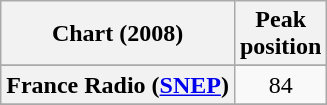<table class="wikitable sortable plainrowheaders" style="text-align:center">
<tr>
<th>Chart (2008)</th>
<th>Peak<br>position</th>
</tr>
<tr>
</tr>
<tr>
</tr>
<tr>
</tr>
<tr>
</tr>
<tr>
<th scope="row">France Radio (<a href='#'>SNEP</a>)</th>
<td align="center">84</td>
</tr>
<tr>
</tr>
<tr>
</tr>
<tr>
</tr>
<tr>
</tr>
<tr>
</tr>
<tr>
</tr>
<tr>
</tr>
</table>
